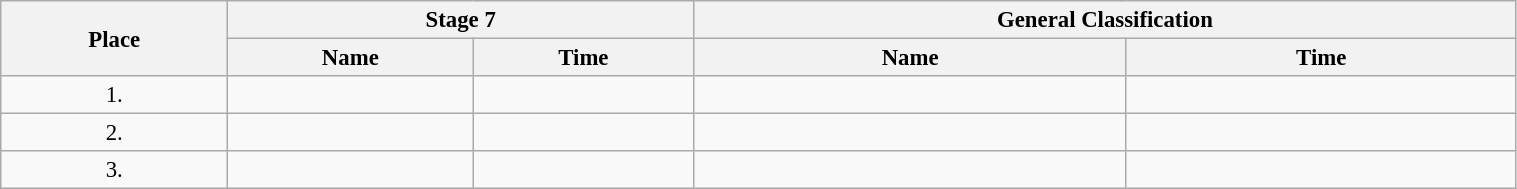<table class=wikitable style="font-size:95%" width="80%">
<tr>
<th rowspan="2">Place</th>
<th colspan="2">Stage 7</th>
<th colspan="2">General Classification</th>
</tr>
<tr>
<th>Name</th>
<th>Time</th>
<th>Name</th>
<th>Time</th>
</tr>
<tr>
<td align="center">1.</td>
<td></td>
<td></td>
<td></td>
<td></td>
</tr>
<tr>
<td align="center">2.</td>
<td></td>
<td></td>
<td></td>
<td></td>
</tr>
<tr>
<td align="center">3.</td>
<td></td>
<td></td>
<td></td>
<td></td>
</tr>
</table>
